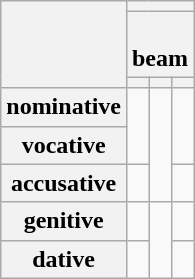<table class="wikitable polytonic">
<tr>
<th rowspan="3"></th>
<th colspan="3"></th>
</tr>
<tr>
<th colspan="3"><br>beam</th>
</tr>
<tr>
<th></th>
<th></th>
<th></th>
</tr>
<tr>
<th>nominative</th>
<td rowspan="2"></td>
<td rowspan="3"></td>
<td rowspan="2"></td>
</tr>
<tr>
<th>vocative</th>
</tr>
<tr>
<th>accusative</th>
<td></td>
<td></td>
</tr>
<tr>
<th>genitive</th>
<td></td>
<td rowspan="3"></td>
<td></td>
</tr>
<tr>
<th>dative</th>
<td></td>
<td></td>
</tr>
</table>
